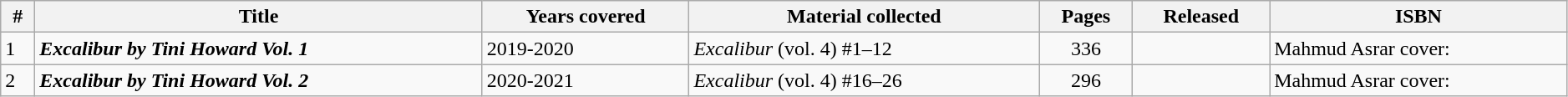<table class="wikitable sortable" width=99%>
<tr>
<th class="unsortable" width=20px>#</th>
<th>Title</th>
<th>Years covered</th>
<th class="unsortable">Material collected</th>
<th>Pages</th>
<th>Released</th>
<th class="unsortable">ISBN</th>
</tr>
<tr>
<td>1</td>
<td><strong><em>Excalibur by Tini Howard Vol. 1</em></strong></td>
<td>2019-2020</td>
<td><em>Excalibur</em> (vol. 4) #1–12</td>
<td style="text-align: center;">336</td>
<td></td>
<td>Mahmud Asrar cover: </td>
</tr>
<tr>
<td>2</td>
<td><strong><em>Excalibur by Tini Howard Vol. 2</em></strong></td>
<td>2020-2021</td>
<td><em>Excalibur</em> (vol. 4) #16–26</td>
<td style="text-align: center;">296</td>
<td></td>
<td>Mahmud Asrar cover: </td>
</tr>
</table>
